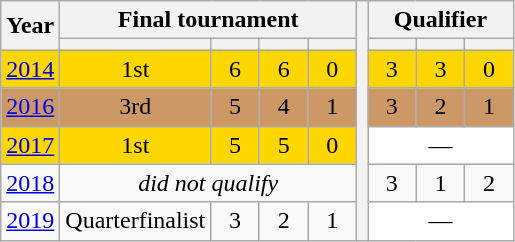<table class="wikitable" style="text-align: center; font-size=85%">
<tr>
<th rowspan=2>Year</th>
<th colspan=4>Final tournament</th>
<th rowspan=7></th>
<th colspan=3>Qualifier</th>
</tr>
<tr>
<th></th>
<th width=25px></th>
<th width=25px></th>
<th width=25px></th>
<th width=25px></th>
<th width=25px></th>
<th width=25px></th>
</tr>
<tr bgcolor="gold">
<td> <a href='#'>2014</a></td>
<td>1st </td>
<td>6</td>
<td>6</td>
<td>0</td>
<td>3</td>
<td>3</td>
<td>0</td>
</tr>
<tr bgcolor="#cc9966">
<td> <a href='#'>2016</a></td>
<td>3rd </td>
<td>5</td>
<td>4</td>
<td>1</td>
<td>3</td>
<td>2</td>
<td>1</td>
</tr>
<tr bgcolor="gold">
<td> <a href='#'>2017</a></td>
<td>1st </td>
<td>5</td>
<td>5</td>
<td>0</td>
<td colspan=3 bgcolor=white>—</td>
</tr>
<tr>
<td> <a href='#'>2018</a></td>
<td colspan=4><em>did not qualify</em></td>
<td>3</td>
<td>1</td>
<td>2</td>
</tr>
<tr>
<td> <a href='#'>2019</a></td>
<td>Quarterfinalist</td>
<td>3</td>
<td>2</td>
<td>1</td>
<td colspan=3 bgcolor=white>—</td>
</tr>
</table>
